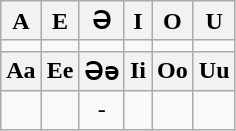<table class="wikitable" style="text-align:center;">
<tr>
<th>A</th>
<th>E</th>
<th>Ə</th>
<th>I</th>
<th>O</th>
<th>U</th>
</tr>
<tr dir="rtl">
<td><span></span></td>
<td><span></span></td>
<td><span></span></td>
<td><span></span></td>
<td><span></span></td>
<td><span></span></td>
</tr>
<tr>
<th>Aa</th>
<th>Ee</th>
<th>Əə</th>
<th>Ii</th>
<th>Oo</th>
<th>Uu</th>
</tr>
<tr dir="rtl">
<td><span></span></td>
<td><span></span></td>
<td>-</td>
<td><span></span></td>
<td><span></span></td>
<td><span></span></td>
</tr>
</table>
